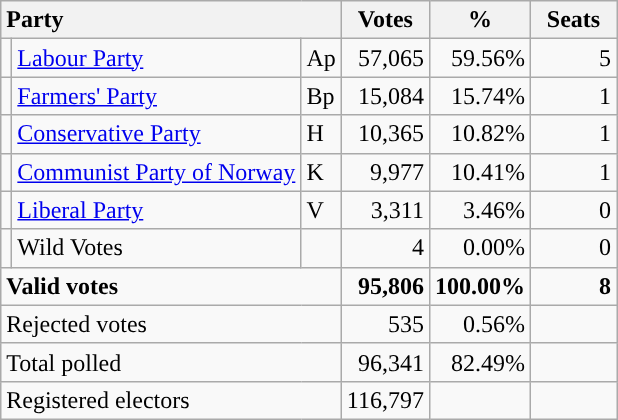<table class="wikitable" border="1" style="text-align:right;">
<tr>
<th style="text-align:left;" colspan=3>Party</th>
<th align=center width="50">Votes</th>
<th align=center width="50">%</th>
<th align=center width="50">Seats</th>
</tr>
<tr>
<td style="color:inherit;background:"></td>
<td align=left><a href='#'>Labour Party</a></td>
<td align=left>Ap</td>
<td>57,065</td>
<td>59.56%</td>
<td>5</td>
</tr>
<tr>
<td style="color:inherit;background:"></td>
<td align=left><a href='#'>Farmers' Party</a></td>
<td align=left>Bp</td>
<td>15,084</td>
<td>15.74%</td>
<td>1</td>
</tr>
<tr>
<td style="color:inherit;background:"></td>
<td align=left><a href='#'>Conservative Party</a></td>
<td align=left>H</td>
<td>10,365</td>
<td>10.82%</td>
<td>1</td>
</tr>
<tr>
<td style="color:inherit;background:"></td>
<td align=left><a href='#'>Communist Party of Norway</a></td>
<td align=left>K</td>
<td>9,977</td>
<td>10.41%</td>
<td>1</td>
</tr>
<tr>
<td style="color:inherit;background:"></td>
<td align=left><a href='#'>Liberal Party</a></td>
<td align=left>V</td>
<td>3,311</td>
<td>3.46%</td>
<td>0</td>
</tr>
<tr>
<td></td>
<td align=left>Wild Votes</td>
<td align=left></td>
<td>4</td>
<td>0.00%</td>
<td>0</td>
</tr>
<tr style="font-weight:bold">
<td align=left colspan=3>Valid votes</td>
<td>95,806</td>
<td>100.00%</td>
<td>8</td>
</tr>
<tr>
<td align=left colspan=3>Rejected votes</td>
<td>535</td>
<td>0.56%</td>
<td></td>
</tr>
<tr>
<td align=left colspan=3>Total polled</td>
<td>96,341</td>
<td>82.49%</td>
<td></td>
</tr>
<tr>
<td align=left colspan=3>Registered electors</td>
<td>116,797</td>
<td></td>
<td></td>
</tr>
</table>
